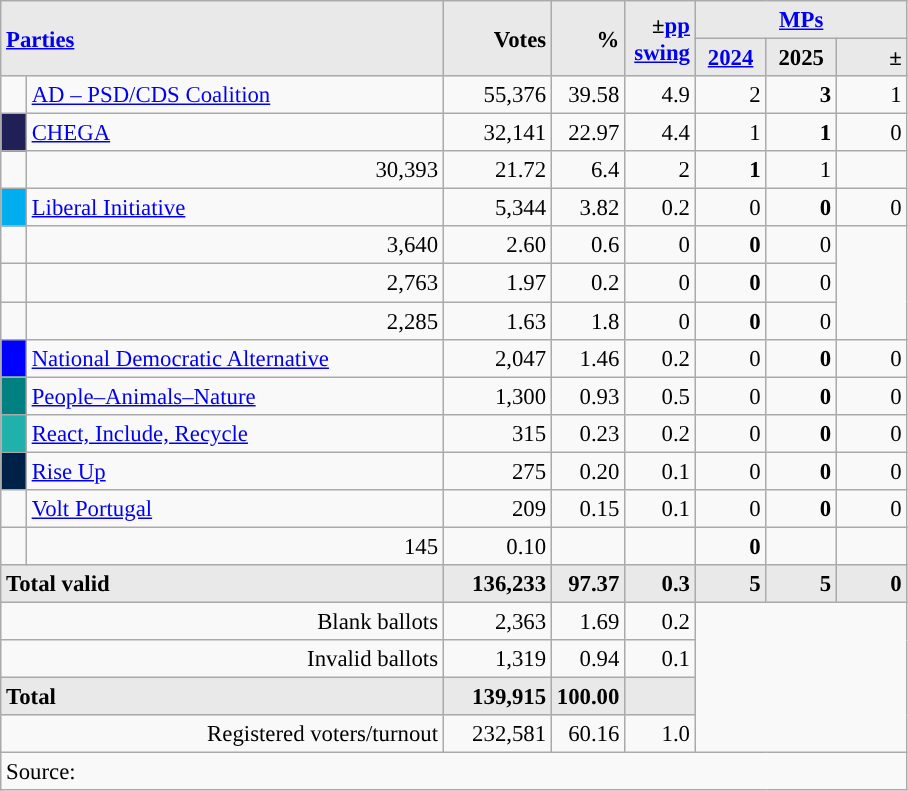<table class="wikitable" style="text-align:right; font-size:95%;">
<tr>
<th rowspan="2" colspan="2" style="background:#e9e9e9; text-align:left;" alignleft><a href='#'>Parties</a></th>
<th rowspan="2" style="background:#e9e9e9; text-align:right;">Votes</th>
<th rowspan="2" style="background:#e9e9e9; text-align:right;">%</th>
<th rowspan="2" style="background:#e9e9e9; text-align:right;">±<a href='#'>pp</a> <a href='#'>swing</a></th>
<th colspan="3" style="background:#e9e9e9; text-align:center;"><a href='#'>MPs</a></th>
</tr>
<tr style="background-color:#E9E9E9">
<th style="background-color:#E9E9E9;text-align:center;"><a href='#'>2024</a></th>
<th style="background-color:#E9E9E9;text-align:center;">2025</th>
<th style="background:#e9e9e9; text-align:right;">±</th>
</tr>
<tr>
<td style="width: 10px" bgcolor=></td>
<td align="left"><a href='#'>AD – PSD/CDS Coalition</a> </td>
<td>55,376</td>
<td>39.58</td>
<td>4.9</td>
<td>2</td>
<td><strong>3</strong></td>
<td>1</td>
</tr>
<tr>
<td style="width: 10px" bgcolor="#202056" align="center"></td>
<td align="left"><a href='#'>CHEGA</a></td>
<td>32,141</td>
<td>22.97</td>
<td>4.4</td>
<td>1</td>
<td><strong>1</strong></td>
<td>0</td>
</tr>
<tr>
<td></td>
<td>30,393</td>
<td>21.72</td>
<td>6.4</td>
<td>2</td>
<td><strong>1</strong></td>
<td>1</td>
</tr>
<tr>
<td style="width: 10px" bgcolor="#00ADEF" align="center"></td>
<td align="left"><a href='#'>Liberal Initiative</a></td>
<td>5,344</td>
<td>3.82</td>
<td>0.2</td>
<td>0</td>
<td><strong>0</strong></td>
<td>0</td>
</tr>
<tr>
<td></td>
<td>3,640</td>
<td>2.60</td>
<td>0.6</td>
<td>0</td>
<td><strong>0</strong></td>
<td>0</td>
</tr>
<tr>
<td></td>
<td>2,763</td>
<td>1.97</td>
<td>0.2</td>
<td>0</td>
<td><strong>0</strong></td>
<td>0</td>
</tr>
<tr>
<td></td>
<td>2,285</td>
<td>1.63</td>
<td>1.8</td>
<td>0</td>
<td><strong>0</strong></td>
<td>0</td>
</tr>
<tr>
<td style="width: 10px" bgcolor="blue" align="center"></td>
<td align="left"><a href='#'>National Democratic Alternative</a></td>
<td>2,047</td>
<td>1.46</td>
<td>0.2</td>
<td>0</td>
<td><strong>0</strong></td>
<td>0</td>
</tr>
<tr>
<td style="width: 10px" bgcolor="teal" align="center"></td>
<td align="left"><a href='#'>People–Animals–Nature</a></td>
<td>1,300</td>
<td>0.93</td>
<td>0.5</td>
<td>0</td>
<td><strong>0</strong></td>
<td>0</td>
</tr>
<tr>
<td style="width: 10px" bgcolor="LightSeaGreen" align="center"></td>
<td align="left"><a href='#'>React, Include, Recycle</a></td>
<td>315</td>
<td>0.23</td>
<td>0.2</td>
<td>0</td>
<td><strong>0</strong></td>
<td>0</td>
</tr>
<tr>
<td style="width: 10px" bgcolor="#002147" align="center"></td>
<td align="left"><a href='#'>Rise Up</a></td>
<td>275</td>
<td>0.20</td>
<td>0.1</td>
<td>0</td>
<td><strong>0</strong></td>
<td>0</td>
</tr>
<tr>
<td style="width: 10px"></td>
<td align="left"><a href='#'>Volt Portugal</a></td>
<td>209</td>
<td>0.15</td>
<td>0.1</td>
<td>0</td>
<td><strong>0</strong></td>
<td>0</td>
</tr>
<tr>
<td></td>
<td>145</td>
<td>0.10</td>
<td></td>
<td></td>
<td><strong>0</strong></td>
<td></td>
</tr>
<tr>
<td colspan=2 width="288" align=left style="background-color:#E9E9E9"><strong>Total valid</strong></td>
<td width="65" align="right" style="background-color:#E9E9E9"><strong>136,233</strong></td>
<td width="40" align="right" style="background-color:#E9E9E9"><strong>97.37</strong></td>
<td width="40" align="right" style="background-color:#E9E9E9"><strong>0.3</strong></td>
<td width="40" align="right" style="background-color:#E9E9E9"><strong>5</strong></td>
<td width="40" align="right" style="background-color:#E9E9E9"><strong>5</strong></td>
<td width="40" align="right" style="background-color:#E9E9E9"><strong>0</strong></td>
</tr>
<tr>
<td colspan=2>Blank ballots</td>
<td>2,363</td>
<td>1.69</td>
<td>0.2</td>
<td colspan=3 rowspan=4></td>
</tr>
<tr>
<td colspan=2>Invalid ballots</td>
<td>1,319</td>
<td>0.94</td>
<td>0.1</td>
</tr>
<tr>
<td colspan=2 align=left style="background-color:#E9E9E9"><strong>Total</strong></td>
<td width="50" align="right" style="background-color:#E9E9E9"><strong>139,915</strong></td>
<td width="40" align="right" style="background-color:#E9E9E9"><strong>100.00</strong></td>
<td width="40" align="right" style="background-color:#E9E9E9"></td>
</tr>
<tr>
<td colspan=2>Registered voters/turnout</td>
<td>232,581</td>
<td>60.16</td>
<td>1.0</td>
</tr>
<tr>
<td colspan=8 align=left>Source: </td>
</tr>
</table>
